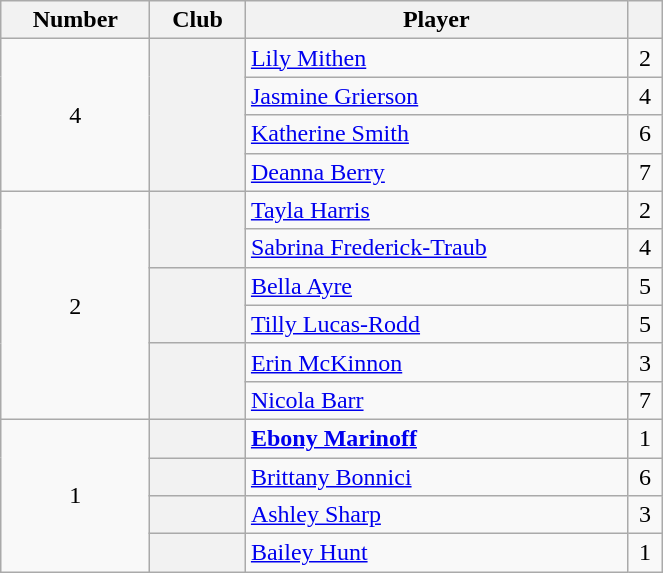<table class="wikitable plainrowheaders" style="text-align:center; width:35%">
<tr>
<th>Number</th>
<th>Club</th>
<th>Player</th>
<th></th>
</tr>
<tr>
<td rowspan=4>4</td>
<th scope=row rowspan=4></th>
<td align=left><a href='#'>Lily Mithen</a></td>
<td>2</td>
</tr>
<tr>
<td align=left><a href='#'>Jasmine Grierson</a></td>
<td>4</td>
</tr>
<tr>
<td align=left><a href='#'>Katherine Smith</a></td>
<td>6</td>
</tr>
<tr>
<td align=left><a href='#'>Deanna Berry</a></td>
<td>7</td>
</tr>
<tr>
<td rowspan=6>2</td>
<th scope=row rowspan=2></th>
<td align=left><a href='#'>Tayla Harris</a></td>
<td>2</td>
</tr>
<tr>
<td align=left><a href='#'>Sabrina Frederick-Traub</a></td>
<td>4</td>
</tr>
<tr>
<th scope=row rowspan=2></th>
<td align=left><a href='#'>Bella Ayre</a></td>
<td>5</td>
</tr>
<tr>
<td align=left><a href='#'>Tilly Lucas-Rodd</a></td>
<td>5</td>
</tr>
<tr>
<th scope=row rowspan=2></th>
<td align=left><a href='#'>Erin McKinnon</a></td>
<td>3</td>
</tr>
<tr>
<td align=left><a href='#'>Nicola Barr</a></td>
<td>7</td>
</tr>
<tr>
<td rowspan=4>1</td>
<th scope=row></th>
<td align=left><strong><a href='#'>Ebony Marinoff</a></strong></td>
<td>1</td>
</tr>
<tr>
<th scope=row></th>
<td align=left><a href='#'>Brittany Bonnici</a></td>
<td>6</td>
</tr>
<tr>
<th scope=row></th>
<td align=left><a href='#'>Ashley Sharp</a></td>
<td>3</td>
</tr>
<tr>
<th scope=row></th>
<td align=left><a href='#'>Bailey Hunt</a></td>
<td>1</td>
</tr>
</table>
